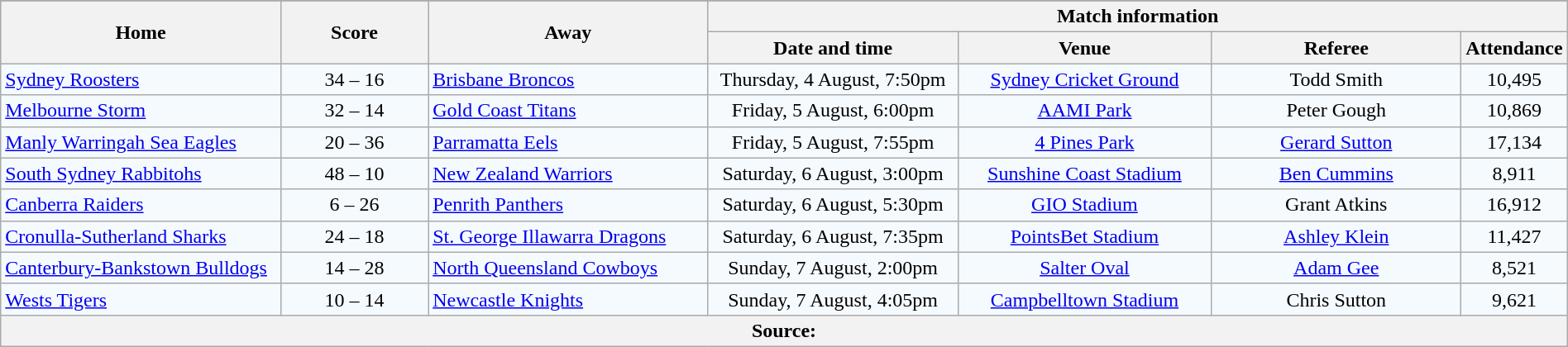<table class="wikitable" style="border-collapse:collapse; text-align:center; width:100%;">
<tr style="background:#c1d8ff;">
</tr>
<tr style="background:#c1d8ff;">
<th rowspan="2" style="width:19%;">Home</th>
<th rowspan="2" style="width:10%;">Score</th>
<th rowspan="2" style="width:19%;">Away</th>
<th colspan="6">Match information</th>
</tr>
<tr style="background:#efefef;">
<th width=17%>Date and time</th>
<th width=17%>Venue</th>
<th width=17%>Referee</th>
<th width=5%>Attendance</th>
</tr>
<tr style="text-align:center; background:#f5faff;">
<td align="left"> <a href='#'>Sydney Roosters</a></td>
<td>34 – 16</td>
<td align="left"> <a href='#'>Brisbane Broncos</a></td>
<td>Thursday, 4 August, 7:50pm</td>
<td><a href='#'>Sydney Cricket Ground</a></td>
<td>Todd Smith</td>
<td>10,495</td>
</tr>
<tr style="text-align:center; background:#f5faff;">
<td align="left"> <a href='#'>Melbourne Storm</a></td>
<td>32 – 14</td>
<td align="left"> <a href='#'>Gold Coast Titans</a></td>
<td>Friday, 5 August, 6:00pm</td>
<td><a href='#'>AAMI Park</a></td>
<td>Peter Gough</td>
<td>10,869</td>
</tr>
<tr style="text-align:center; background:#f5faff;">
<td align="left"> <a href='#'>Manly Warringah Sea Eagles</a></td>
<td>20 – 36</td>
<td align="left"> <a href='#'>Parramatta Eels</a></td>
<td>Friday, 5 August, 7:55pm</td>
<td><a href='#'>4 Pines Park</a></td>
<td><a href='#'>Gerard Sutton</a></td>
<td>17,134</td>
</tr>
<tr style="text-align:center; background:#f5faff;">
<td align="left"> <a href='#'>South Sydney Rabbitohs</a></td>
<td>48 – 10</td>
<td align="left"> <a href='#'>New Zealand Warriors</a></td>
<td>Saturday, 6 August, 3:00pm</td>
<td><a href='#'>Sunshine Coast Stadium</a></td>
<td><a href='#'>Ben Cummins</a></td>
<td>8,911</td>
</tr>
<tr style="text-align:center; background:#f5faff;">
<td align="left"> <a href='#'>Canberra Raiders</a></td>
<td>6 – 26</td>
<td align="left"> <a href='#'>Penrith Panthers</a></td>
<td>Saturday, 6 August, 5:30pm</td>
<td><a href='#'>GIO Stadium</a></td>
<td>Grant Atkins</td>
<td>16,912</td>
</tr>
<tr style="text-align:center; background:#f5faff;">
<td align="left"> <a href='#'>Cronulla-Sutherland Sharks</a></td>
<td>24 – 18</td>
<td align="left"> <a href='#'>St. George Illawarra Dragons</a></td>
<td>Saturday, 6 August, 7:35pm</td>
<td><a href='#'>PointsBet Stadium</a></td>
<td><a href='#'>Ashley Klein</a></td>
<td>11,427</td>
</tr>
<tr style="text-align:center; background:#f5faff;">
<td align="left"> <a href='#'>Canterbury-Bankstown Bulldogs</a></td>
<td>14 – 28</td>
<td align="left"> <a href='#'>North Queensland Cowboys</a></td>
<td>Sunday, 7 August, 2:00pm</td>
<td><a href='#'>Salter Oval</a></td>
<td><a href='#'>Adam Gee</a></td>
<td>8,521</td>
</tr>
<tr style="text-align:center; background:#f5faff;">
<td align="left"> <a href='#'>Wests Tigers</a></td>
<td>10 – 14</td>
<td align="left"> <a href='#'>Newcastle Knights</a></td>
<td>Sunday, 7 August, 4:05pm</td>
<td><a href='#'>Campbelltown Stadium</a></td>
<td>Chris Sutton</td>
<td>9,621</td>
</tr>
<tr>
<th colspan="7">Source:</th>
</tr>
</table>
